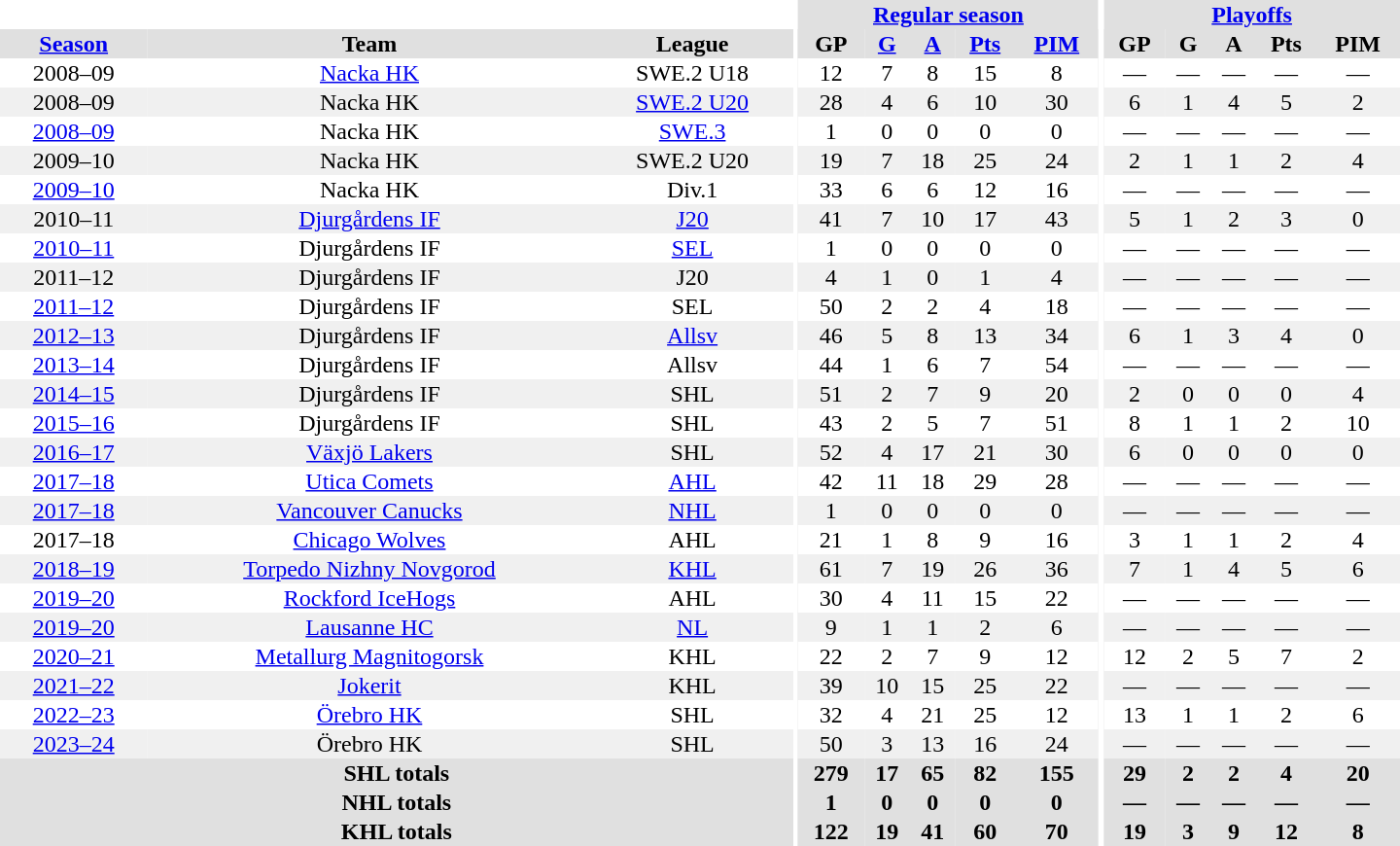<table border="0" cellpadding="1" cellspacing="0" style="text-align:center; width:60em">
<tr bgcolor="#e0e0e0">
<th colspan="3" bgcolor="#ffffff"></th>
<th rowspan="99" bgcolor="#ffffff"></th>
<th colspan="5"><a href='#'>Regular season</a></th>
<th rowspan="99" bgcolor="#ffffff"></th>
<th colspan="5"><a href='#'>Playoffs</a></th>
</tr>
<tr bgcolor="#e0e0e0">
<th><a href='#'>Season</a></th>
<th>Team</th>
<th>League</th>
<th>GP</th>
<th><a href='#'>G</a></th>
<th><a href='#'>A</a></th>
<th><a href='#'>Pts</a></th>
<th><a href='#'>PIM</a></th>
<th>GP</th>
<th>G</th>
<th>A</th>
<th>Pts</th>
<th>PIM</th>
</tr>
<tr>
<td>2008–09</td>
<td><a href='#'>Nacka HK</a></td>
<td>SWE.2 U18</td>
<td>12</td>
<td>7</td>
<td>8</td>
<td>15</td>
<td>8</td>
<td>—</td>
<td>—</td>
<td>—</td>
<td>—</td>
<td>—</td>
</tr>
<tr bgcolor="#f0f0f0">
<td>2008–09</td>
<td>Nacka HK</td>
<td><a href='#'>SWE.2 U20</a></td>
<td>28</td>
<td>4</td>
<td>6</td>
<td>10</td>
<td>30</td>
<td>6</td>
<td>1</td>
<td>4</td>
<td>5</td>
<td>2</td>
</tr>
<tr>
<td><a href='#'>2008–09</a></td>
<td>Nacka HK</td>
<td><a href='#'>SWE.3</a></td>
<td>1</td>
<td>0</td>
<td>0</td>
<td>0</td>
<td>0</td>
<td>—</td>
<td>—</td>
<td>—</td>
<td>—</td>
<td>—</td>
</tr>
<tr bgcolor="#f0f0f0">
<td>2009–10</td>
<td>Nacka HK</td>
<td>SWE.2 U20</td>
<td>19</td>
<td>7</td>
<td>18</td>
<td>25</td>
<td>24</td>
<td>2</td>
<td>1</td>
<td>1</td>
<td>2</td>
<td>4</td>
</tr>
<tr>
<td><a href='#'>2009–10</a></td>
<td>Nacka HK</td>
<td>Div.1</td>
<td>33</td>
<td>6</td>
<td>6</td>
<td>12</td>
<td>16</td>
<td>—</td>
<td>—</td>
<td>—</td>
<td>—</td>
<td>—</td>
</tr>
<tr bgcolor="#f0f0f0">
<td>2010–11</td>
<td><a href='#'>Djurgårdens IF</a></td>
<td><a href='#'>J20</a></td>
<td>41</td>
<td>7</td>
<td>10</td>
<td>17</td>
<td>43</td>
<td>5</td>
<td>1</td>
<td>2</td>
<td>3</td>
<td>0</td>
</tr>
<tr>
<td><a href='#'>2010–11</a></td>
<td>Djurgårdens IF</td>
<td><a href='#'>SEL</a></td>
<td>1</td>
<td>0</td>
<td>0</td>
<td>0</td>
<td>0</td>
<td>—</td>
<td>—</td>
<td>—</td>
<td>—</td>
<td>—</td>
</tr>
<tr bgcolor="#f0f0f0">
<td>2011–12</td>
<td>Djurgårdens IF</td>
<td>J20</td>
<td>4</td>
<td>1</td>
<td>0</td>
<td>1</td>
<td>4</td>
<td>—</td>
<td>—</td>
<td>—</td>
<td>—</td>
<td>—</td>
</tr>
<tr>
<td><a href='#'>2011–12</a></td>
<td>Djurgårdens IF</td>
<td>SEL</td>
<td>50</td>
<td>2</td>
<td>2</td>
<td>4</td>
<td>18</td>
<td>—</td>
<td>—</td>
<td>—</td>
<td>—</td>
<td>—</td>
</tr>
<tr bgcolor="#f0f0f0">
<td><a href='#'>2012–13</a></td>
<td>Djurgårdens IF</td>
<td><a href='#'>Allsv</a></td>
<td>46</td>
<td>5</td>
<td>8</td>
<td>13</td>
<td>34</td>
<td>6</td>
<td>1</td>
<td>3</td>
<td>4</td>
<td>0</td>
</tr>
<tr>
<td><a href='#'>2013–14</a></td>
<td>Djurgårdens IF</td>
<td>Allsv</td>
<td>44</td>
<td>1</td>
<td>6</td>
<td>7</td>
<td>54</td>
<td>—</td>
<td>—</td>
<td>—</td>
<td>—</td>
<td>—</td>
</tr>
<tr bgcolor="#f0f0f0">
<td><a href='#'>2014–15</a></td>
<td>Djurgårdens IF</td>
<td>SHL</td>
<td>51</td>
<td>2</td>
<td>7</td>
<td>9</td>
<td>20</td>
<td>2</td>
<td>0</td>
<td>0</td>
<td>0</td>
<td>4</td>
</tr>
<tr>
<td><a href='#'>2015–16</a></td>
<td>Djurgårdens IF</td>
<td>SHL</td>
<td>43</td>
<td>2</td>
<td>5</td>
<td>7</td>
<td>51</td>
<td>8</td>
<td>1</td>
<td>1</td>
<td>2</td>
<td>10</td>
</tr>
<tr bgcolor="#f0f0f0">
<td><a href='#'>2016–17</a></td>
<td><a href='#'>Växjö Lakers</a></td>
<td>SHL</td>
<td>52</td>
<td>4</td>
<td>17</td>
<td>21</td>
<td>30</td>
<td>6</td>
<td>0</td>
<td>0</td>
<td>0</td>
<td>0</td>
</tr>
<tr>
<td><a href='#'>2017–18</a></td>
<td><a href='#'>Utica Comets</a></td>
<td><a href='#'>AHL</a></td>
<td>42</td>
<td>11</td>
<td>18</td>
<td>29</td>
<td>28</td>
<td>—</td>
<td>—</td>
<td>—</td>
<td>—</td>
<td>—</td>
</tr>
<tr bgcolor="#f0f0f0">
<td><a href='#'>2017–18</a></td>
<td><a href='#'>Vancouver Canucks</a></td>
<td><a href='#'>NHL</a></td>
<td>1</td>
<td>0</td>
<td>0</td>
<td>0</td>
<td>0</td>
<td>—</td>
<td>—</td>
<td>—</td>
<td>—</td>
<td>—</td>
</tr>
<tr>
<td>2017–18</td>
<td><a href='#'>Chicago Wolves</a></td>
<td>AHL</td>
<td>21</td>
<td>1</td>
<td>8</td>
<td>9</td>
<td>16</td>
<td>3</td>
<td>1</td>
<td>1</td>
<td>2</td>
<td>4</td>
</tr>
<tr bgcolor="#f0f0f0">
<td><a href='#'>2018–19</a></td>
<td><a href='#'>Torpedo Nizhny Novgorod</a></td>
<td><a href='#'>KHL</a></td>
<td>61</td>
<td>7</td>
<td>19</td>
<td>26</td>
<td>36</td>
<td>7</td>
<td>1</td>
<td>4</td>
<td>5</td>
<td>6</td>
</tr>
<tr>
<td><a href='#'>2019–20</a></td>
<td><a href='#'>Rockford IceHogs</a></td>
<td>AHL</td>
<td>30</td>
<td>4</td>
<td>11</td>
<td>15</td>
<td>22</td>
<td>—</td>
<td>—</td>
<td>—</td>
<td>—</td>
<td>—</td>
</tr>
<tr bgcolor="#f0f0f0">
<td><a href='#'>2019–20</a></td>
<td><a href='#'>Lausanne HC</a></td>
<td><a href='#'>NL</a></td>
<td>9</td>
<td>1</td>
<td>1</td>
<td>2</td>
<td>6</td>
<td>—</td>
<td>—</td>
<td>—</td>
<td>—</td>
<td>—</td>
</tr>
<tr>
<td><a href='#'>2020–21</a></td>
<td><a href='#'>Metallurg Magnitogorsk</a></td>
<td>KHL</td>
<td>22</td>
<td>2</td>
<td>7</td>
<td>9</td>
<td>12</td>
<td>12</td>
<td>2</td>
<td>5</td>
<td>7</td>
<td>2</td>
</tr>
<tr bgcolor="#f0f0f0">
<td><a href='#'>2021–22</a></td>
<td><a href='#'>Jokerit</a></td>
<td>KHL</td>
<td>39</td>
<td>10</td>
<td>15</td>
<td>25</td>
<td>22</td>
<td>—</td>
<td>—</td>
<td>—</td>
<td>—</td>
<td>—</td>
</tr>
<tr>
<td><a href='#'>2022–23</a></td>
<td><a href='#'>Örebro HK</a></td>
<td>SHL</td>
<td>32</td>
<td>4</td>
<td>21</td>
<td>25</td>
<td>12</td>
<td>13</td>
<td>1</td>
<td>1</td>
<td>2</td>
<td>6</td>
</tr>
<tr bgcolor="#f0f0f0">
<td><a href='#'>2023–24</a></td>
<td>Örebro HK</td>
<td>SHL</td>
<td>50</td>
<td>3</td>
<td>13</td>
<td>16</td>
<td>24</td>
<td>—</td>
<td>—</td>
<td>—</td>
<td>—</td>
<td>—</td>
</tr>
<tr bgcolor="#e0e0e0">
<th colspan="3">SHL totals</th>
<th>279</th>
<th>17</th>
<th>65</th>
<th>82</th>
<th>155</th>
<th>29</th>
<th>2</th>
<th>2</th>
<th>4</th>
<th>20</th>
</tr>
<tr bgcolor="#e0e0e0">
<th colspan="3">NHL totals</th>
<th>1</th>
<th>0</th>
<th>0</th>
<th>0</th>
<th>0</th>
<th>—</th>
<th>—</th>
<th>—</th>
<th>—</th>
<th>—</th>
</tr>
<tr bgcolor="#e0e0e0">
<th colspan="3">KHL totals</th>
<th>122</th>
<th>19</th>
<th>41</th>
<th>60</th>
<th>70</th>
<th>19</th>
<th>3</th>
<th>9</th>
<th>12</th>
<th>8</th>
</tr>
</table>
